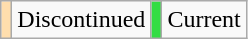<table class="wikitable">
<tr>
<td style="background:#ffdead"></td>
<td>Discontinued</td>
<td style="background:#3d4"></td>
<td>Current</td>
</tr>
</table>
